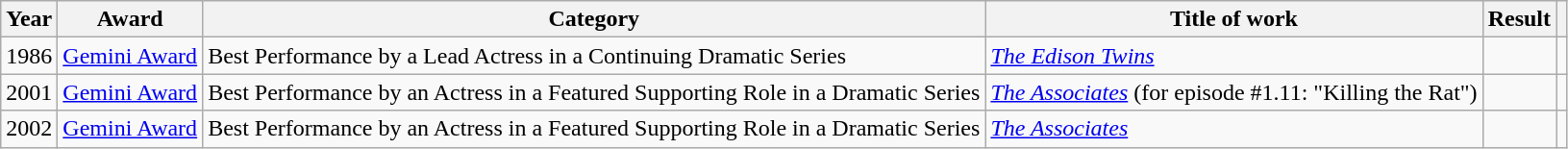<table class="wikitable sortable">
<tr>
<th>Year</th>
<th>Award</th>
<th>Category</th>
<th>Title of work</th>
<th>Result</th>
<th class="unsortable"></th>
</tr>
<tr>
<td>1986</td>
<td><a href='#'>Gemini Award</a></td>
<td>Best Performance by a Lead Actress in a Continuing Dramatic Series</td>
<td><em><a href='#'>The Edison Twins</a></em></td>
<td></td>
<td style="text-align:center;"></td>
</tr>
<tr>
<td>2001</td>
<td><a href='#'>Gemini Award</a></td>
<td>Best Performance by an Actress in a Featured Supporting Role in a Dramatic Series</td>
<td><em><a href='#'>The Associates</a></em> (for episode #1.11: "Killing the Rat")</td>
<td></td>
<td></td>
</tr>
<tr>
<td>2002</td>
<td><a href='#'>Gemini Award</a></td>
<td>Best Performance by an Actress in a Featured Supporting Role in a Dramatic Series</td>
<td><em><a href='#'>The Associates</a></em></td>
<td></td>
<td></td>
</tr>
</table>
